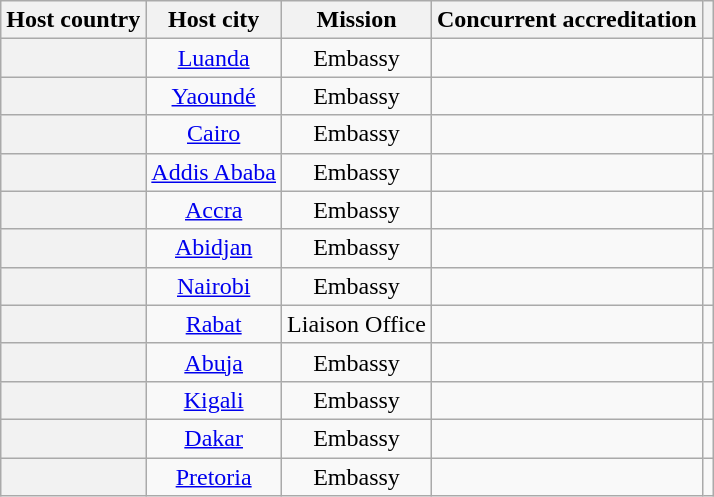<table class="wikitable plainrowheaders" style="text-align:center;">
<tr>
<th scope="col">Host country</th>
<th scope="col">Host city</th>
<th scope="col">Mission</th>
<th scope="col">Concurrent accreditation</th>
<th scope="col"></th>
</tr>
<tr>
<th></th>
<td><a href='#'>Luanda</a></td>
<td>Embassy</td>
<td></td>
<td></td>
</tr>
<tr>
<th></th>
<td><a href='#'>Yaoundé</a></td>
<td>Embassy</td>
<td></td>
<td></td>
</tr>
<tr>
<th></th>
<td><a href='#'>Cairo</a></td>
<td>Embassy</td>
<td></td>
<td></td>
</tr>
<tr>
<th></th>
<td><a href='#'>Addis Ababa</a></td>
<td>Embassy</td>
<td></td>
<td></td>
</tr>
<tr>
<th></th>
<td><a href='#'>Accra</a></td>
<td>Embassy</td>
<td></td>
<td></td>
</tr>
<tr>
<th></th>
<td><a href='#'>Abidjan</a></td>
<td>Embassy</td>
<td></td>
<td></td>
</tr>
<tr>
<th></th>
<td><a href='#'>Nairobi</a></td>
<td>Embassy</td>
<td></td>
<td></td>
</tr>
<tr>
<th></th>
<td><a href='#'>Rabat</a></td>
<td>Liaison Office</td>
<td></td>
<td></td>
</tr>
<tr>
<th></th>
<td><a href='#'>Abuja</a></td>
<td>Embassy</td>
<td></td>
<td></td>
</tr>
<tr>
<th></th>
<td><a href='#'>Kigali</a></td>
<td>Embassy</td>
<td></td>
<td></td>
</tr>
<tr>
<th></th>
<td><a href='#'>Dakar</a></td>
<td>Embassy</td>
<td></td>
<td></td>
</tr>
<tr>
<th></th>
<td><a href='#'>Pretoria</a></td>
<td>Embassy</td>
<td></td>
<td></td>
</tr>
</table>
